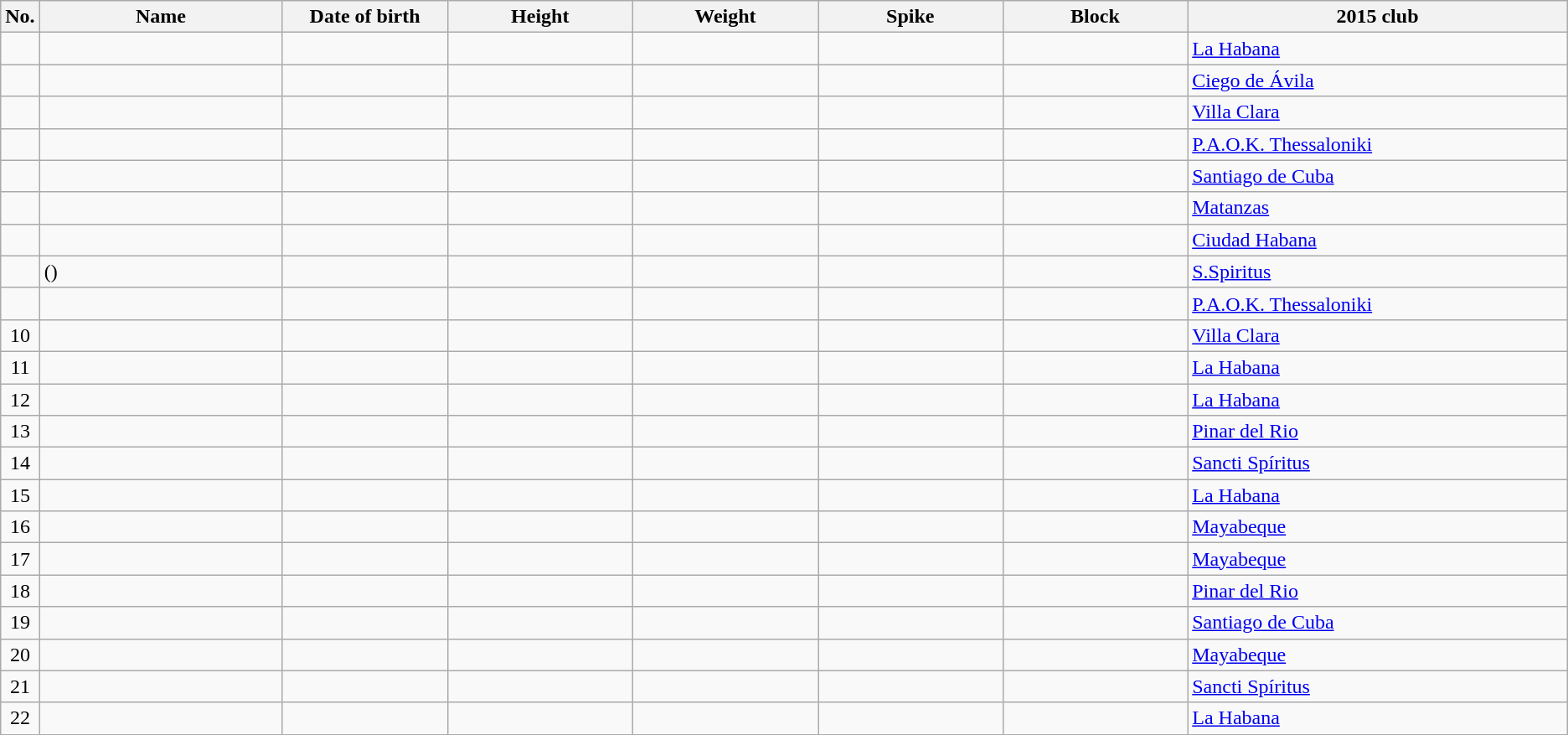<table class="wikitable sortable" style="font-size:100%; text-align:center;">
<tr>
<th>No.</th>
<th style="width:12em">Name</th>
<th style="width:8em">Date of birth</th>
<th style="width:9em">Height</th>
<th style="width:9em">Weight</th>
<th style="width:9em">Spike</th>
<th style="width:9em">Block</th>
<th style="width:19em">2015 club</th>
</tr>
<tr>
<td></td>
<td align=left></td>
<td align=right></td>
<td></td>
<td></td>
<td></td>
<td></td>
<td align=left> <a href='#'>La Habana</a></td>
</tr>
<tr>
<td></td>
<td align=left></td>
<td align=right></td>
<td></td>
<td></td>
<td></td>
<td></td>
<td align=left> <a href='#'>Ciego de Ávila</a></td>
</tr>
<tr>
<td></td>
<td align=left></td>
<td align=right></td>
<td></td>
<td></td>
<td></td>
<td></td>
<td align=left> <a href='#'>Villa Clara</a></td>
</tr>
<tr>
<td></td>
<td align=left></td>
<td align=right></td>
<td></td>
<td></td>
<td></td>
<td></td>
<td align="left"> <a href='#'>P.A.O.K. Thessaloniki</a></td>
</tr>
<tr>
<td></td>
<td align=left></td>
<td align=right></td>
<td></td>
<td></td>
<td></td>
<td></td>
<td align=left> <a href='#'>Santiago de Cuba</a></td>
</tr>
<tr>
<td></td>
<td align=left></td>
<td align=right></td>
<td></td>
<td></td>
<td></td>
<td></td>
<td align=left> <a href='#'>Matanzas</a></td>
</tr>
<tr>
<td></td>
<td align=left></td>
<td align=right></td>
<td></td>
<td></td>
<td></td>
<td></td>
<td align=left> <a href='#'>Ciudad Habana</a></td>
</tr>
<tr>
<td></td>
<td align=left> ()</td>
<td align=right></td>
<td></td>
<td></td>
<td></td>
<td></td>
<td align=left> <a href='#'>S.Spiritus</a></td>
</tr>
<tr>
<td></td>
<td align=left></td>
<td align=right></td>
<td></td>
<td></td>
<td></td>
<td></td>
<td align=left> <a href='#'>P.A.O.K. Thessaloniki</a></td>
</tr>
<tr>
<td>10</td>
<td align=left></td>
<td align=right></td>
<td></td>
<td></td>
<td></td>
<td></td>
<td align=left> <a href='#'>Villa Clara</a></td>
</tr>
<tr>
<td>11</td>
<td style="text-align:left;"></td>
<td style="text-align:right;"></td>
<td></td>
<td></td>
<td></td>
<td></td>
<td style="text-align:left;"> <a href='#'>La Habana</a></td>
</tr>
<tr>
<td>12</td>
<td align=left></td>
<td align=right></td>
<td></td>
<td></td>
<td></td>
<td></td>
<td align=left> <a href='#'>La Habana</a></td>
</tr>
<tr>
<td>13</td>
<td align=left></td>
<td align=right></td>
<td></td>
<td></td>
<td></td>
<td></td>
<td align=left> <a href='#'>Pinar del Rio</a></td>
</tr>
<tr>
<td>14</td>
<td align=left></td>
<td align=right></td>
<td></td>
<td></td>
<td></td>
<td></td>
<td align=left> <a href='#'>Sancti Spíritus</a></td>
</tr>
<tr>
<td>15</td>
<td align=left></td>
<td align=right></td>
<td></td>
<td></td>
<td></td>
<td></td>
<td align=left> <a href='#'>La Habana</a></td>
</tr>
<tr>
<td>16</td>
<td align=left></td>
<td align=right></td>
<td></td>
<td></td>
<td></td>
<td></td>
<td align=left> <a href='#'>Mayabeque</a></td>
</tr>
<tr>
<td>17</td>
<td align=left></td>
<td align=right></td>
<td></td>
<td></td>
<td></td>
<td></td>
<td align=left> <a href='#'>Mayabeque</a></td>
</tr>
<tr>
<td>18</td>
<td align=left></td>
<td align=right></td>
<td></td>
<td></td>
<td></td>
<td></td>
<td align=left> <a href='#'>Pinar del Rio</a></td>
</tr>
<tr>
<td>19</td>
<td align=left></td>
<td align=right></td>
<td></td>
<td></td>
<td></td>
<td></td>
<td align=left> <a href='#'>Santiago de Cuba</a></td>
</tr>
<tr>
<td>20</td>
<td align=left></td>
<td align=right></td>
<td></td>
<td></td>
<td></td>
<td></td>
<td align=left> <a href='#'>Mayabeque</a></td>
</tr>
<tr>
<td>21</td>
<td align=left></td>
<td align=right></td>
<td></td>
<td></td>
<td></td>
<td></td>
<td align=left> <a href='#'>Sancti Spíritus</a></td>
</tr>
<tr>
<td>22</td>
<td align=left></td>
<td align=right></td>
<td></td>
<td></td>
<td></td>
<td></td>
<td align=left> <a href='#'>La Habana</a></td>
</tr>
</table>
